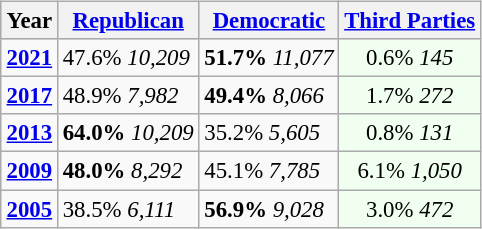<table class="wikitable" style="float:right; font-size:95%;">
<tr bgcolor=lightgrey>
<th>Year</th>
<th><a href='#'>Republican</a></th>
<th><a href='#'>Democratic</a></th>
<th><a href='#'>Third Parties</a></th>
</tr>
<tr>
<td style="text-aligncenter;" ><strong><a href='#'>2021</a></strong></td>
<td style="text-aligncenter;" >47.6% <em>10,209</em></td>
<td style="text-aligncenter;" ><strong>51.7%</strong> <em>11,077</em></td>
<td style="text-align:center; background:honeyDew;">0.6% <em>145</em></td>
</tr>
<tr>
<td style="text-aligncenter;" ><strong><a href='#'>2017</a></strong></td>
<td style="text-aligncenter;" >48.9% <em>7,982</em></td>
<td style="text-aligncenter;" ><strong>49.4%</strong> <em>8,066</em></td>
<td style="text-align:center; background:honeyDew;">1.7% <em>272</em></td>
</tr>
<tr>
<td style="text-aligncenter;" ><strong><a href='#'>2013</a></strong></td>
<td style="text-aligncenter;" ><strong>64.0%</strong> <em>10,209</em></td>
<td style="text-aligncenter;" >35.2% <em>5,605</em></td>
<td style="text-align:center; background:honeyDew;">0.8% <em>131</em></td>
</tr>
<tr>
<td style="text-aligncenter;" ><strong><a href='#'>2009</a></strong></td>
<td style="text-aligncenter;" ><strong>48.0%</strong> <em>8,292</em></td>
<td style="text-aligncenter;" >45.1% <em>7,785</em></td>
<td style="text-align:center; background:honeyDew;">6.1% <em>1,050</em></td>
</tr>
<tr>
<td style="text-aligncenter;" ><strong><a href='#'>2005</a></strong></td>
<td style="text-aligncenter;" >38.5% <em>6,111</em></td>
<td style="text-aligncenter;" ><strong>56.9%</strong> <em>9,028</em></td>
<td style="text-align:center; background:honeyDew;">3.0% <em>472</em></td>
</tr>
</table>
